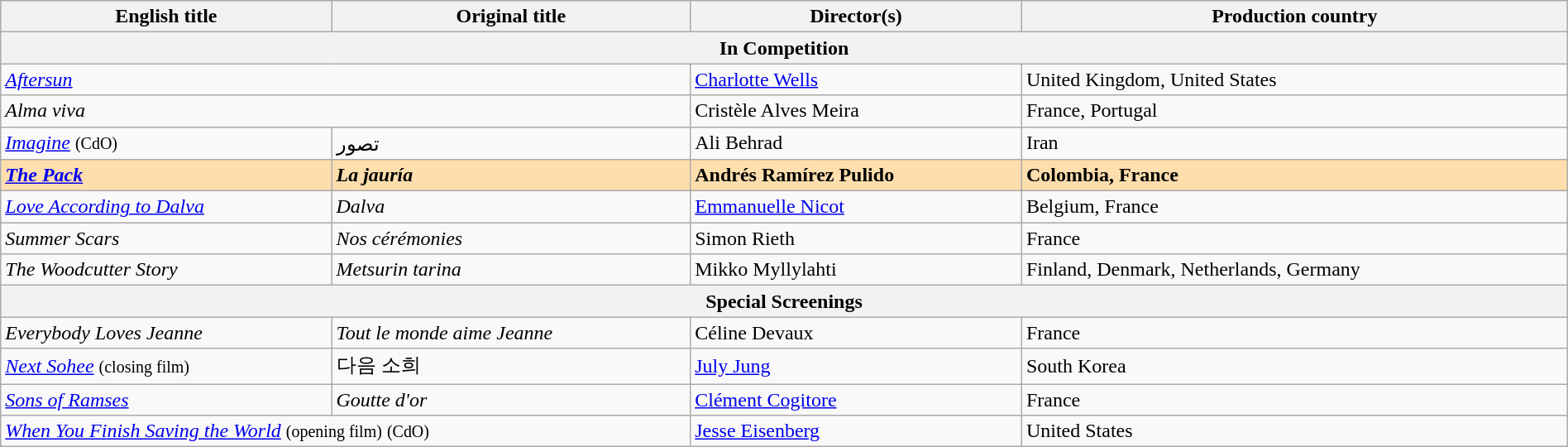<table class="wikitable" style="width:100%; margin-bottom:2px">
<tr>
<th scope="col">English title</th>
<th scope="col">Original title</th>
<th scope="col">Director(s)</th>
<th scope="col">Production country</th>
</tr>
<tr>
<th colspan="4">In Competition</th>
</tr>
<tr>
<td colspan=2><em><a href='#'>Aftersun</a></em></td>
<td><a href='#'>Charlotte Wells</a></td>
<td>United Kingdom, United States</td>
</tr>
<tr>
<td colspan=2><em>Alma viva</em></td>
<td>Cristèle Alves Meira</td>
<td>France, Portugal</td>
</tr>
<tr>
<td><em><a href='#'>Imagine</a></em> <small>(CdO)</small></td>
<td>تصور</td>
<td>Ali Behrad</td>
<td>Iran</td>
</tr>
<tr style="background:#FFDEAD;">
<td><em><a href='#'><strong>The Pack</strong></a></em></td>
<td><strong><em>La jauría</em></strong></td>
<td><strong>Andrés Ramírez Pulido</strong></td>
<td><strong>Colombia, France</strong></td>
</tr>
<tr>
<td><em><a href='#'>Love According to Dalva</a></em></td>
<td><em>Dalva</em></td>
<td><a href='#'>Emmanuelle Nicot</a></td>
<td>Belgium, France</td>
</tr>
<tr>
<td><em>Summer Scars</em></td>
<td><em>Nos cérémonies</em></td>
<td>Simon Rieth</td>
<td>France</td>
</tr>
<tr>
<td><em>The Woodcutter Story</em></td>
<td><em>Metsurin tarina</em></td>
<td>Mikko Myllylahti</td>
<td>Finland, Denmark, Netherlands, Germany</td>
</tr>
<tr>
<th colspan="4">Special Screenings</th>
</tr>
<tr>
<td><em>Everybody Loves Jeanne</em></td>
<td><em>Tout le monde aime Jeanne</em></td>
<td>Céline Devaux</td>
<td>France</td>
</tr>
<tr>
<td><em><a href='#'>Next Sohee</a></em> <small>(closing film)</small></td>
<td>다음 소희</td>
<td><a href='#'>July Jung</a></td>
<td>South Korea</td>
</tr>
<tr>
<td><em><a href='#'>Sons of Ramses</a></em></td>
<td><em>Goutte d'or</em></td>
<td><a href='#'>Clément Cogitore</a></td>
<td>France</td>
</tr>
<tr>
<td colspan="2"><em><a href='#'>When You Finish Saving the World</a></em> <small>(opening film)</small> <small>(CdO) </small></td>
<td><a href='#'>Jesse Eisenberg</a></td>
<td>United States</td>
</tr>
</table>
